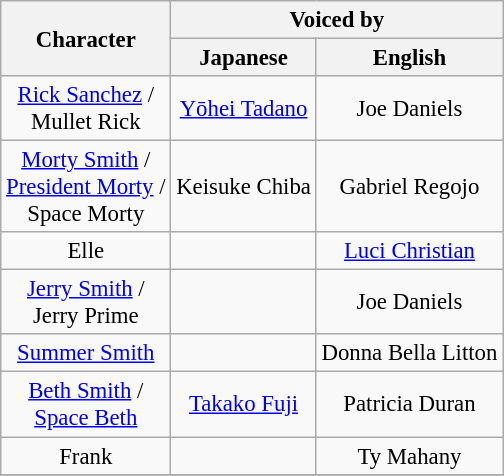<table class="wikitable" style="font-size:95%; text-align:center;">
<tr>
<th rowspan="2">Character</th>
<th colspan="2">Voiced by</th>
</tr>
<tr>
<th>Japanese</th>
<th>English</th>
</tr>
<tr>
<td><a href='#'>Rick Sanchez</a> /<br>Mullet Rick</td>
<td><a href='#'>Yōhei Tadano</a></td>
<td>Joe Daniels</td>
</tr>
<tr>
<td><a href='#'>Morty Smith</a> /<br><a href='#'>President Morty</a> /<br>Space Morty</td>
<td>Keisuke Chiba</td>
<td>Gabriel Regojo</td>
</tr>
<tr>
<td>Elle</td>
<td></td>
<td><a href='#'>Luci Christian</a></td>
</tr>
<tr>
<td><a href='#'>Jerry Smith</a> /<br>Jerry Prime</td>
<td></td>
<td>Joe Daniels</td>
</tr>
<tr>
<td><a href='#'>Summer Smith</a></td>
<td></td>
<td>Donna Bella Litton</td>
</tr>
<tr>
<td><a href='#'>Beth Smith</a> /<br><a href='#'>Space Beth</a></td>
<td><a href='#'>Takako Fuji</a></td>
<td>Patricia Duran</td>
</tr>
<tr>
<td>Frank</td>
<td></td>
<td>Ty Mahany</td>
</tr>
<tr>
</tr>
</table>
